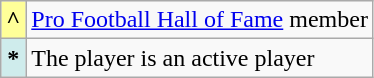<table class="wikitable plainrowheaders" border="1">
<tr>
<th scope="row" style="text-align:center; background:#FFFF99;">^</th>
<td><a href='#'>Pro Football Hall of Fame</a> member</td>
</tr>
<tr>
<th scope="row" style="text-align:center; background-color:#cfecec;">*</th>
<td>The player is an active player</td>
</tr>
</table>
